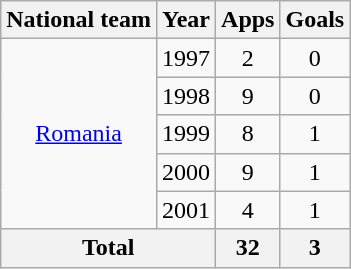<table class="wikitable" style="text-align:center">
<tr>
<th>National team</th>
<th>Year</th>
<th>Apps</th>
<th>Goals</th>
</tr>
<tr>
<td rowspan="5"><a href='#'>Romania</a></td>
<td>1997</td>
<td>2</td>
<td>0</td>
</tr>
<tr>
<td>1998</td>
<td>9</td>
<td>0</td>
</tr>
<tr>
<td>1999</td>
<td>8</td>
<td>1</td>
</tr>
<tr>
<td>2000</td>
<td>9</td>
<td>1</td>
</tr>
<tr>
<td>2001</td>
<td>4</td>
<td>1</td>
</tr>
<tr>
<th colspan="2">Total</th>
<th>32</th>
<th>3</th>
</tr>
</table>
